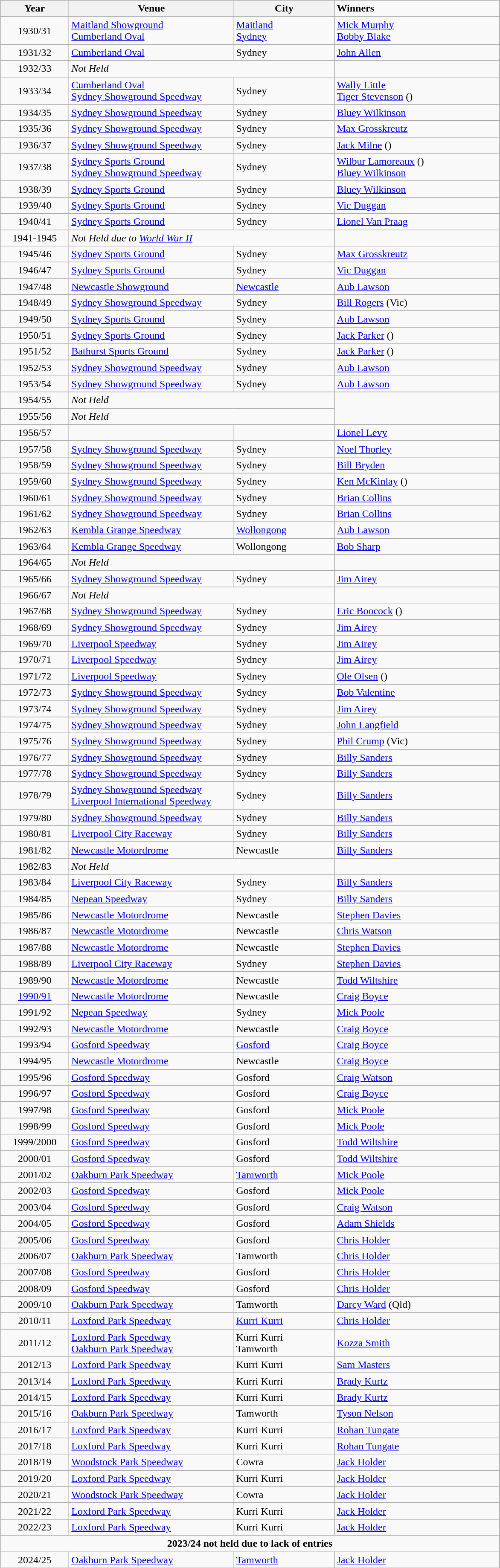<table class="wikitable">
<tr>
<th width=100>Year</th>
<th width=250>Venue</th>
<th width=150>City</th>
<td width=250 ><strong>Winners</strong></td>
</tr>
<tr>
<td align=center>1930/31</td>
<td><a href='#'>Maitland Showground</a><br><a href='#'>Cumberland Oval</a></td>
<td><a href='#'>Maitland</a><br><a href='#'>Sydney</a></td>
<td><a href='#'>Mick Murphy</a><br><a href='#'>Bobby Blake</a></td>
</tr>
<tr>
<td align=center>1931/32</td>
<td><a href='#'>Cumberland Oval</a></td>
<td>Sydney</td>
<td><a href='#'>John Allen</a></td>
</tr>
<tr>
<td align=center>1932/33</td>
<td colspan=2><em>Not Held</em></td>
</tr>
<tr>
<td align=center>1933/34</td>
<td><a href='#'>Cumberland Oval</a><br><a href='#'>Sydney Showground Speedway</a></td>
<td>Sydney</td>
<td><a href='#'>Wally Little</a><br><a href='#'>Tiger Stevenson</a> ()</td>
</tr>
<tr>
<td align=center>1934/35</td>
<td><a href='#'>Sydney Showground Speedway</a></td>
<td>Sydney</td>
<td><a href='#'>Bluey Wilkinson</a></td>
</tr>
<tr>
<td align=center>1935/36</td>
<td><a href='#'>Sydney Showground Speedway</a></td>
<td>Sydney</td>
<td><a href='#'>Max Grosskreutz</a></td>
</tr>
<tr>
<td align=center>1936/37</td>
<td><a href='#'>Sydney Showground Speedway</a></td>
<td>Sydney</td>
<td><a href='#'>Jack Milne</a> ()</td>
</tr>
<tr>
<td align=center>1937/38</td>
<td><a href='#'>Sydney Sports Ground</a><br><a href='#'>Sydney Showground Speedway</a></td>
<td>Sydney</td>
<td><a href='#'>Wilbur Lamoreaux</a> ()<br><a href='#'>Bluey Wilkinson</a></td>
</tr>
<tr>
<td align=center>1938/39</td>
<td><a href='#'>Sydney Sports Ground</a></td>
<td>Sydney</td>
<td><a href='#'>Bluey Wilkinson</a></td>
</tr>
<tr>
<td align=center>1939/40</td>
<td><a href='#'>Sydney Sports Ground</a></td>
<td>Sydney</td>
<td><a href='#'>Vic Duggan</a></td>
</tr>
<tr>
<td align=center>1940/41</td>
<td><a href='#'>Sydney Sports Ground</a></td>
<td>Sydney</td>
<td><a href='#'>Lionel Van Praag</a></td>
</tr>
<tr>
<td align=center>1941-1945</td>
<td colspan=2><em>Not Held due to <a href='#'>World War II</a></em></td>
</tr>
<tr>
<td align=center>1945/46</td>
<td><a href='#'>Sydney Sports Ground</a></td>
<td>Sydney</td>
<td><a href='#'>Max Grosskreutz</a></td>
</tr>
<tr>
<td align=center>1946/47</td>
<td><a href='#'>Sydney Sports Ground</a></td>
<td>Sydney</td>
<td><a href='#'>Vic Duggan</a></td>
</tr>
<tr>
<td align=center>1947/48</td>
<td><a href='#'>Newcastle Showground</a></td>
<td><a href='#'>Newcastle</a></td>
<td><a href='#'>Aub Lawson</a></td>
</tr>
<tr>
<td align=center>1948/49</td>
<td><a href='#'>Sydney Showground Speedway</a></td>
<td>Sydney</td>
<td><a href='#'>Bill Rogers</a> (Vic)</td>
</tr>
<tr>
<td align=center>1949/50</td>
<td><a href='#'>Sydney Sports Ground</a></td>
<td>Sydney</td>
<td><a href='#'>Aub Lawson</a></td>
</tr>
<tr>
<td align=center>1950/51</td>
<td><a href='#'>Sydney Sports Ground</a></td>
<td>Sydney</td>
<td><a href='#'>Jack Parker</a> ()</td>
</tr>
<tr>
<td align=center>1951/52</td>
<td><a href='#'>Bathurst Sports Ground</a></td>
<td>Sydney</td>
<td><a href='#'>Jack Parker</a> ()</td>
</tr>
<tr>
<td align=center>1952/53</td>
<td><a href='#'>Sydney Showground Speedway</a></td>
<td>Sydney</td>
<td><a href='#'>Aub Lawson</a></td>
</tr>
<tr>
<td align=center>1953/54</td>
<td><a href='#'>Sydney Showground Speedway</a></td>
<td>Sydney</td>
<td><a href='#'>Aub Lawson</a></td>
</tr>
<tr>
<td align=center>1954/55</td>
<td colspan=2><em>Not Held</em></td>
</tr>
<tr>
<td align=center>1955/56</td>
<td colspan=2><em>Not Held</em></td>
</tr>
<tr>
<td align=center>1956/57</td>
<td></td>
<td></td>
<td><a href='#'>Lionel Levy</a></td>
</tr>
<tr>
<td align=center>1957/58</td>
<td><a href='#'>Sydney Showground Speedway</a></td>
<td>Sydney</td>
<td><a href='#'>Noel Thorley</a></td>
</tr>
<tr>
<td align=center>1958/59</td>
<td><a href='#'>Sydney Showground Speedway</a></td>
<td>Sydney</td>
<td><a href='#'>Bill Bryden</a></td>
</tr>
<tr>
<td align=center>1959/60</td>
<td><a href='#'>Sydney Showground Speedway</a></td>
<td>Sydney</td>
<td><a href='#'>Ken McKinlay</a> ()</td>
</tr>
<tr>
<td align=center>1960/61</td>
<td><a href='#'>Sydney Showground Speedway</a></td>
<td>Sydney</td>
<td><a href='#'>Brian Collins</a></td>
</tr>
<tr>
<td align=center>1961/62</td>
<td><a href='#'>Sydney Showground Speedway</a></td>
<td>Sydney</td>
<td><a href='#'>Brian Collins</a></td>
</tr>
<tr>
<td align=center>1962/63</td>
<td><a href='#'>Kembla Grange Speedway</a></td>
<td><a href='#'>Wollongong</a></td>
<td><a href='#'>Aub Lawson</a></td>
</tr>
<tr>
<td align=center>1963/64</td>
<td><a href='#'>Kembla Grange Speedway</a></td>
<td>Wollongong</td>
<td><a href='#'>Bob Sharp</a></td>
</tr>
<tr>
<td align=center>1964/65</td>
<td colspan=2><em>Not Held</em></td>
</tr>
<tr>
<td align=center>1965/66</td>
<td><a href='#'>Sydney Showground Speedway</a></td>
<td>Sydney</td>
<td><a href='#'>Jim Airey</a></td>
</tr>
<tr>
<td align=center>1966/67</td>
<td colspan=2><em>Not Held</em></td>
</tr>
<tr>
<td align=center>1967/68</td>
<td><a href='#'>Sydney Showground Speedway</a></td>
<td>Sydney</td>
<td><a href='#'>Eric Boocock</a> ()</td>
</tr>
<tr>
<td align=center>1968/69</td>
<td><a href='#'>Sydney Showground Speedway</a></td>
<td>Sydney</td>
<td><a href='#'>Jim Airey</a></td>
</tr>
<tr>
<td align=center>1969/70</td>
<td><a href='#'>Liverpool Speedway</a></td>
<td>Sydney</td>
<td><a href='#'>Jim Airey</a></td>
</tr>
<tr>
<td align=center>1970/71</td>
<td><a href='#'>Liverpool Speedway</a></td>
<td>Sydney</td>
<td><a href='#'>Jim Airey</a></td>
</tr>
<tr>
<td align=center>1971/72</td>
<td><a href='#'>Liverpool Speedway</a></td>
<td>Sydney</td>
<td><a href='#'>Ole Olsen</a> ()</td>
</tr>
<tr>
<td align=center>1972/73</td>
<td><a href='#'>Sydney Showground Speedway</a></td>
<td>Sydney</td>
<td><a href='#'>Bob Valentine</a></td>
</tr>
<tr>
<td align=center>1973/74</td>
<td><a href='#'>Sydney Showground Speedway</a></td>
<td>Sydney</td>
<td><a href='#'>Jim Airey</a></td>
</tr>
<tr>
<td align=center>1974/75</td>
<td><a href='#'>Sydney Showground Speedway</a></td>
<td>Sydney</td>
<td><a href='#'>John Langfield</a></td>
</tr>
<tr>
<td align=center>1975/76</td>
<td><a href='#'>Sydney Showground Speedway</a></td>
<td>Sydney</td>
<td><a href='#'>Phil Crump</a> (Vic)</td>
</tr>
<tr>
<td align=center>1976/77</td>
<td><a href='#'>Sydney Showground Speedway</a></td>
<td>Sydney</td>
<td><a href='#'>Billy Sanders</a></td>
</tr>
<tr>
<td align=center>1977/78</td>
<td><a href='#'>Sydney Showground Speedway</a></td>
<td>Sydney</td>
<td><a href='#'>Billy Sanders</a></td>
</tr>
<tr>
<td align=center>1978/79</td>
<td><a href='#'>Sydney Showground Speedway</a><br><a href='#'>Liverpool International Speedway</a></td>
<td>Sydney</td>
<td><a href='#'>Billy Sanders</a></td>
</tr>
<tr>
<td align=center>1979/80</td>
<td><a href='#'>Sydney Showground Speedway</a></td>
<td>Sydney</td>
<td><a href='#'>Billy Sanders</a></td>
</tr>
<tr>
<td align=center>1980/81</td>
<td><a href='#'>Liverpool City Raceway</a></td>
<td>Sydney</td>
<td><a href='#'>Billy Sanders</a></td>
</tr>
<tr>
<td align=center>1981/82</td>
<td><a href='#'>Newcastle Motordrome</a></td>
<td>Newcastle</td>
<td><a href='#'>Billy Sanders</a></td>
</tr>
<tr>
<td align=center>1982/83</td>
<td colspan=2><em>Not Held</em></td>
</tr>
<tr>
<td align=center>1983/84</td>
<td><a href='#'>Liverpool City Raceway</a></td>
<td>Sydney</td>
<td><a href='#'>Billy Sanders</a></td>
</tr>
<tr>
<td align=center>1984/85</td>
<td><a href='#'>Nepean Speedway</a></td>
<td>Sydney</td>
<td><a href='#'>Billy Sanders</a></td>
</tr>
<tr>
<td align=center>1985/86</td>
<td><a href='#'>Newcastle Motordrome</a></td>
<td>Newcastle</td>
<td><a href='#'>Stephen Davies</a></td>
</tr>
<tr>
<td align=center>1986/87</td>
<td><a href='#'>Newcastle Motordrome</a></td>
<td>Newcastle</td>
<td><a href='#'>Chris Watson</a></td>
</tr>
<tr>
<td align=center>1987/88</td>
<td><a href='#'>Newcastle Motordrome</a></td>
<td>Newcastle</td>
<td><a href='#'>Stephen Davies</a></td>
</tr>
<tr>
<td align=center>1988/89</td>
<td><a href='#'>Liverpool City Raceway</a></td>
<td>Sydney</td>
<td><a href='#'>Stephen Davies</a></td>
</tr>
<tr>
<td align=center>1989/90</td>
<td><a href='#'>Newcastle Motordrome</a></td>
<td>Newcastle</td>
<td><a href='#'>Todd Wiltshire</a></td>
</tr>
<tr>
<td align=center><a href='#'>1990/91</a></td>
<td><a href='#'>Newcastle Motordrome</a></td>
<td>Newcastle</td>
<td><a href='#'>Craig Boyce</a></td>
</tr>
<tr>
<td align=center>1991/92</td>
<td><a href='#'>Nepean Speedway</a></td>
<td>Sydney</td>
<td><a href='#'>Mick Poole</a></td>
</tr>
<tr>
<td align=center>1992/93</td>
<td><a href='#'>Newcastle Motordrome</a></td>
<td>Newcastle</td>
<td><a href='#'>Craig Boyce</a></td>
</tr>
<tr>
<td align=center>1993/94</td>
<td><a href='#'>Gosford Speedway</a></td>
<td><a href='#'>Gosford</a></td>
<td><a href='#'>Craig Boyce</a></td>
</tr>
<tr>
<td align=center>1994/95</td>
<td><a href='#'>Newcastle Motordrome</a></td>
<td>Newcastle</td>
<td><a href='#'>Craig Boyce</a></td>
</tr>
<tr>
<td align=center>1995/96</td>
<td><a href='#'>Gosford Speedway</a></td>
<td>Gosford</td>
<td><a href='#'>Craig Watson</a></td>
</tr>
<tr>
<td align=center>1996/97</td>
<td><a href='#'>Gosford Speedway</a></td>
<td>Gosford</td>
<td><a href='#'>Craig Boyce</a></td>
</tr>
<tr>
<td align=center>1997/98</td>
<td><a href='#'>Gosford Speedway</a></td>
<td>Gosford</td>
<td><a href='#'>Mick Poole</a></td>
</tr>
<tr>
<td align=center>1998/99</td>
<td><a href='#'>Gosford Speedway</a></td>
<td>Gosford</td>
<td><a href='#'>Mick Poole</a></td>
</tr>
<tr>
<td align=center>1999/2000</td>
<td><a href='#'>Gosford Speedway</a></td>
<td>Gosford</td>
<td><a href='#'>Todd Wiltshire</a></td>
</tr>
<tr>
<td align=center>2000/01</td>
<td><a href='#'>Gosford Speedway</a></td>
<td>Gosford</td>
<td><a href='#'>Todd Wiltshire</a></td>
</tr>
<tr>
<td align=center>2001/02</td>
<td><a href='#'>Oakburn Park Speedway</a></td>
<td><a href='#'>Tamworth</a></td>
<td><a href='#'>Mick Poole</a></td>
</tr>
<tr>
<td align=center>2002/03</td>
<td><a href='#'>Gosford Speedway</a></td>
<td>Gosford</td>
<td><a href='#'>Mick Poole</a></td>
</tr>
<tr>
<td align=center>2003/04</td>
<td><a href='#'>Gosford Speedway</a></td>
<td>Gosford</td>
<td><a href='#'>Craig Watson</a></td>
</tr>
<tr>
<td align=center>2004/05</td>
<td><a href='#'>Gosford Speedway</a></td>
<td>Gosford</td>
<td><a href='#'>Adam Shields</a></td>
</tr>
<tr>
<td align=center>2005/06</td>
<td><a href='#'>Gosford Speedway</a></td>
<td>Gosford</td>
<td><a href='#'>Chris Holder</a></td>
</tr>
<tr>
<td align=center>2006/07</td>
<td><a href='#'>Oakburn Park Speedway</a></td>
<td>Tamworth</td>
<td><a href='#'>Chris Holder</a></td>
</tr>
<tr>
<td align=center>2007/08</td>
<td><a href='#'>Gosford Speedway</a></td>
<td>Gosford</td>
<td><a href='#'>Chris Holder</a></td>
</tr>
<tr>
<td align=center>2008/09</td>
<td><a href='#'>Gosford Speedway</a></td>
<td>Gosford</td>
<td><a href='#'>Chris Holder</a></td>
</tr>
<tr>
<td align=center>2009/10</td>
<td><a href='#'>Oakburn Park Speedway</a></td>
<td>Tamworth</td>
<td><a href='#'>Darcy Ward</a> (Qld)</td>
</tr>
<tr>
<td align=center>2010/11</td>
<td><a href='#'>Loxford Park Speedway</a></td>
<td><a href='#'>Kurri Kurri</a></td>
<td><a href='#'>Chris Holder</a></td>
</tr>
<tr>
<td align=center>2011/12</td>
<td><a href='#'>Loxford Park Speedway</a><br><a href='#'>Oakburn Park Speedway</a></td>
<td>Kurri Kurri<br>Tamworth</td>
<td><a href='#'>Kozza Smith</a></td>
</tr>
<tr>
<td align=center>2012/13</td>
<td><a href='#'>Loxford Park Speedway</a></td>
<td>Kurri Kurri</td>
<td><a href='#'>Sam Masters</a></td>
</tr>
<tr>
<td align=center>2013/14</td>
<td><a href='#'>Loxford Park Speedway</a></td>
<td>Kurri Kurri</td>
<td><a href='#'>Brady Kurtz</a></td>
</tr>
<tr>
<td align=center>2014/15</td>
<td><a href='#'>Loxford Park Speedway</a></td>
<td>Kurri Kurri</td>
<td><a href='#'>Brady Kurtz</a></td>
</tr>
<tr>
<td align=center>2015/16</td>
<td><a href='#'>Oakburn Park Speedway</a></td>
<td>Tamworth</td>
<td><a href='#'>Tyson Nelson</a></td>
</tr>
<tr>
<td align=center>2016/17</td>
<td><a href='#'>Loxford Park Speedway</a></td>
<td>Kurri Kurri</td>
<td><a href='#'>Rohan Tungate</a></td>
</tr>
<tr>
<td align=center>2017/18</td>
<td><a href='#'>Loxford Park Speedway</a></td>
<td>Kurri Kurri</td>
<td><a href='#'>Rohan Tungate</a></td>
</tr>
<tr>
<td align=center>2018/19</td>
<td><a href='#'>Woodstock Park Speedway</a></td>
<td>Cowra</td>
<td><a href='#'>Jack Holder</a></td>
</tr>
<tr>
<td align=center>2019/20</td>
<td><a href='#'>Loxford Park Speedway</a></td>
<td>Kurri Kurri</td>
<td><a href='#'>Jack Holder</a></td>
</tr>
<tr>
<td align=center>2020/21</td>
<td><a href='#'>Woodstock Park Speedway</a></td>
<td>Cowra</td>
<td><a href='#'>Jack Holder</a></td>
</tr>
<tr>
<td align=center>2021/22</td>
<td><a href='#'>Loxford Park Speedway</a></td>
<td>Kurri Kurri</td>
<td><a href='#'>Jack Holder</a></td>
</tr>
<tr>
<td align=center>2022/23</td>
<td><a href='#'>Loxford Park Speedway</a></td>
<td>Kurri Kurri</td>
<td><a href='#'>Jack Holder</a></td>
</tr>
<tr>
<td colspan=5 align=center><strong>2023/24 not held due to lack of entries</strong></td>
</tr>
<tr>
<td align=center>2024/25</td>
<td><a href='#'>Oakburn Park Speedway</a></td>
<td><a href='#'>Tamworth</a></td>
<td><a href='#'>Jack Holder</a></td>
</tr>
</table>
